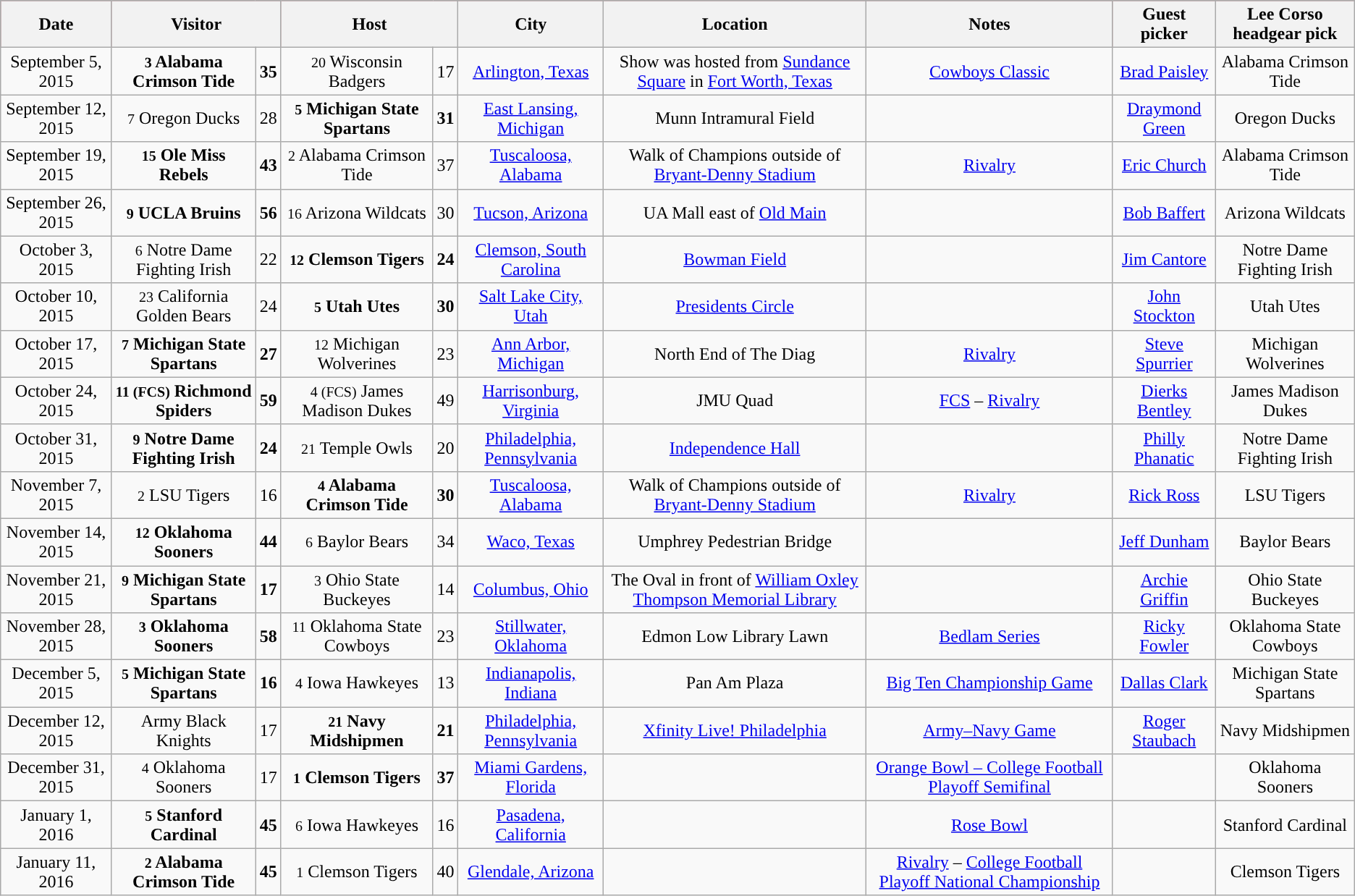<table class="wikitable" style="text-align:center">
<tr style="background:#A32638;"|>
<th>Date</th>
<th colspan=2>Visitor</th>
<th colspan=2>Host</th>
<th>City</th>
<th>Location</th>
<th>Notes</th>
<th>Guest picker</th>
<th>Lee Corso headgear pick</th>
</tr>
<tr>
<td>September 5, 2015</td>
<td><strong><small>3</small> Alabama Crimson Tide</strong></td>
<td><strong>35</strong></td>
<td><small>20</small> Wisconsin Badgers</td>
<td>17</td>
<td><a href='#'>Arlington, Texas</a></td>
<td>Show was hosted from <a href='#'>Sundance Square</a> in <a href='#'>Fort Worth, Texas</a></td>
<td><a href='#'>Cowboys Classic</a></td>
<td><a href='#'>Brad Paisley</a></td>
<td>Alabama Crimson Tide</td>
</tr>
<tr>
<td>September 12, 2015</td>
<td><small>7</small> Oregon Ducks</td>
<td>28</td>
<td><strong><small>5</small> Michigan State Spartans</strong></td>
<td><strong>31</strong></td>
<td><a href='#'>East Lansing, Michigan</a></td>
<td>Munn Intramural Field</td>
<td></td>
<td><a href='#'>Draymond Green</a></td>
<td>Oregon Ducks</td>
</tr>
<tr>
<td>September 19, 2015</td>
<td><strong><small>15</small> Ole Miss Rebels</strong></td>
<td><strong>43</strong></td>
<td><small>2</small> Alabama Crimson Tide</td>
<td>37</td>
<td><a href='#'>Tuscaloosa, Alabama</a></td>
<td>Walk of Champions outside of <a href='#'>Bryant-Denny Stadium</a></td>
<td><a href='#'>Rivalry</a></td>
<td><a href='#'>Eric Church</a></td>
<td>Alabama Crimson Tide</td>
</tr>
<tr>
<td>September 26, 2015</td>
<td><strong><small>9</small> UCLA Bruins</strong></td>
<td><strong>56</strong></td>
<td><small>16</small> Arizona Wildcats</td>
<td>30</td>
<td><a href='#'>Tucson, Arizona</a></td>
<td>UA Mall east of <a href='#'>Old Main</a></td>
<td></td>
<td><a href='#'>Bob Baffert</a></td>
<td>Arizona Wildcats</td>
</tr>
<tr>
<td>October 3, 2015</td>
<td><small>6</small> Notre Dame Fighting Irish</td>
<td>22</td>
<td><strong><small>12</small> Clemson Tigers</strong></td>
<td><strong>24</strong></td>
<td><a href='#'>Clemson, South Carolina</a></td>
<td><a href='#'>Bowman Field</a></td>
<td></td>
<td><a href='#'>Jim Cantore</a></td>
<td>Notre Dame Fighting Irish</td>
</tr>
<tr>
<td>October 10, 2015</td>
<td><small>23</small> California Golden Bears</td>
<td>24</td>
<td><strong><small>5</small> Utah Utes</strong></td>
<td><strong>30</strong></td>
<td><a href='#'>Salt Lake City, Utah</a></td>
<td><a href='#'>Presidents Circle</a></td>
<td></td>
<td><a href='#'>John Stockton</a></td>
<td>Utah Utes</td>
</tr>
<tr>
<td>October 17, 2015</td>
<td><strong><small>7</small> Michigan State Spartans</strong></td>
<td><strong>27</strong></td>
<td><small>12</small> Michigan Wolverines</td>
<td>23</td>
<td><a href='#'>Ann Arbor, Michigan</a></td>
<td>North End of The Diag</td>
<td><a href='#'>Rivalry</a></td>
<td><a href='#'>Steve Spurrier</a></td>
<td>Michigan Wolverines</td>
</tr>
<tr>
<td>October 24, 2015</td>
<td><strong><small>11 (FCS)</small> Richmond Spiders</strong></td>
<td><strong>59</strong></td>
<td><small>4 (FCS)</small> James Madison Dukes</td>
<td>49</td>
<td><a href='#'>Harrisonburg, Virginia</a></td>
<td>JMU Quad</td>
<td><a href='#'>FCS</a> – <a href='#'>Rivalry</a></td>
<td><a href='#'>Dierks Bentley</a></td>
<td>James Madison Dukes</td>
</tr>
<tr>
<td>October 31, 2015</td>
<td><strong><small>9</small> Notre Dame Fighting Irish</strong></td>
<td><strong>24</strong></td>
<td><small>21</small> Temple Owls</td>
<td>20</td>
<td><a href='#'>Philadelphia, Pennsylvania</a></td>
<td><a href='#'>Independence Hall</a></td>
<td></td>
<td><a href='#'>Philly Phanatic</a></td>
<td>Notre Dame Fighting Irish</td>
</tr>
<tr>
<td>November 7, 2015</td>
<td><small>2</small> LSU Tigers</td>
<td>16</td>
<td><strong><small>4</small> Alabama Crimson Tide</strong></td>
<td><strong>30</strong></td>
<td><a href='#'>Tuscaloosa, Alabama</a></td>
<td>Walk of Champions outside of <a href='#'>Bryant-Denny Stadium</a></td>
<td><a href='#'>Rivalry</a></td>
<td><a href='#'>Rick Ross</a></td>
<td>LSU Tigers</td>
</tr>
<tr>
<td>November 14, 2015</td>
<td><strong><small>12</small> Oklahoma Sooners</strong></td>
<td><strong>44</strong></td>
<td><small>6</small> Baylor Bears</td>
<td>34</td>
<td><a href='#'>Waco, Texas</a></td>
<td>Umphrey Pedestrian Bridge</td>
<td></td>
<td><a href='#'>Jeff Dunham</a></td>
<td>Baylor Bears</td>
</tr>
<tr>
<td>November 21, 2015</td>
<td><strong><small>9</small> Michigan State Spartans</strong></td>
<td><strong>17</strong></td>
<td><small>3</small> Ohio State Buckeyes</td>
<td>14</td>
<td><a href='#'>Columbus, Ohio</a></td>
<td>The Oval in front of <a href='#'>William Oxley Thompson Memorial Library</a></td>
<td></td>
<td><a href='#'>Archie Griffin</a></td>
<td>Ohio State Buckeyes</td>
</tr>
<tr>
<td>November 28, 2015</td>
<td><strong><small>3</small> Oklahoma Sooners</strong></td>
<td><strong>58</strong></td>
<td><small>11</small> Oklahoma State Cowboys</td>
<td>23</td>
<td><a href='#'>Stillwater, Oklahoma</a></td>
<td>Edmon Low Library Lawn</td>
<td><a href='#'>Bedlam Series</a></td>
<td><a href='#'>Ricky Fowler</a></td>
<td>Oklahoma State Cowboys</td>
</tr>
<tr>
<td>December 5, 2015</td>
<td><strong><small>5</small> Michigan State Spartans</strong></td>
<td><strong>16</strong></td>
<td><small>4</small> Iowa Hawkeyes</td>
<td>13</td>
<td><a href='#'>Indianapolis, Indiana</a></td>
<td>Pan Am Plaza</td>
<td><a href='#'>Big Ten Championship Game</a></td>
<td><a href='#'>Dallas Clark</a></td>
<td>Michigan State Spartans</td>
</tr>
<tr>
<td>December 12, 2015</td>
<td>Army Black Knights</td>
<td>17</td>
<td><strong><small>21</small> Navy Midshipmen</strong></td>
<td><strong>21</strong></td>
<td><a href='#'>Philadelphia, Pennsylvania</a></td>
<td><a href='#'>Xfinity Live! Philadelphia</a></td>
<td><a href='#'>Army–Navy Game</a></td>
<td><a href='#'>Roger Staubach</a></td>
<td>Navy Midshipmen</td>
</tr>
<tr>
<td>December 31, 2015</td>
<td><small>4</small> Oklahoma Sooners</td>
<td>17</td>
<td><strong><small>1</small> Clemson Tigers</strong></td>
<td><strong>37</strong></td>
<td><a href='#'>Miami Gardens, Florida</a></td>
<td></td>
<td><a href='#'>Orange Bowl – College Football Playoff Semifinal</a></td>
<td></td>
<td>Oklahoma Sooners</td>
</tr>
<tr>
<td>January 1, 2016</td>
<td><strong><small>5</small> Stanford Cardinal</strong></td>
<td><strong>45</strong></td>
<td><small>6</small> Iowa Hawkeyes</td>
<td>16</td>
<td><a href='#'>Pasadena, California</a></td>
<td></td>
<td><a href='#'>Rose Bowl</a></td>
<td></td>
<td>Stanford Cardinal</td>
</tr>
<tr>
<td>January 11, 2016</td>
<td><strong><small>2</small> Alabama Crimson Tide</strong></td>
<td><strong>45</strong></td>
<td><small>1</small> Clemson Tigers</td>
<td>40</td>
<td><a href='#'>Glendale, Arizona</a></td>
<td></td>
<td><a href='#'>Rivalry</a> – <a href='#'>College Football Playoff National Championship</a></td>
<td></td>
<td>Clemson Tigers</td>
</tr>
</table>
